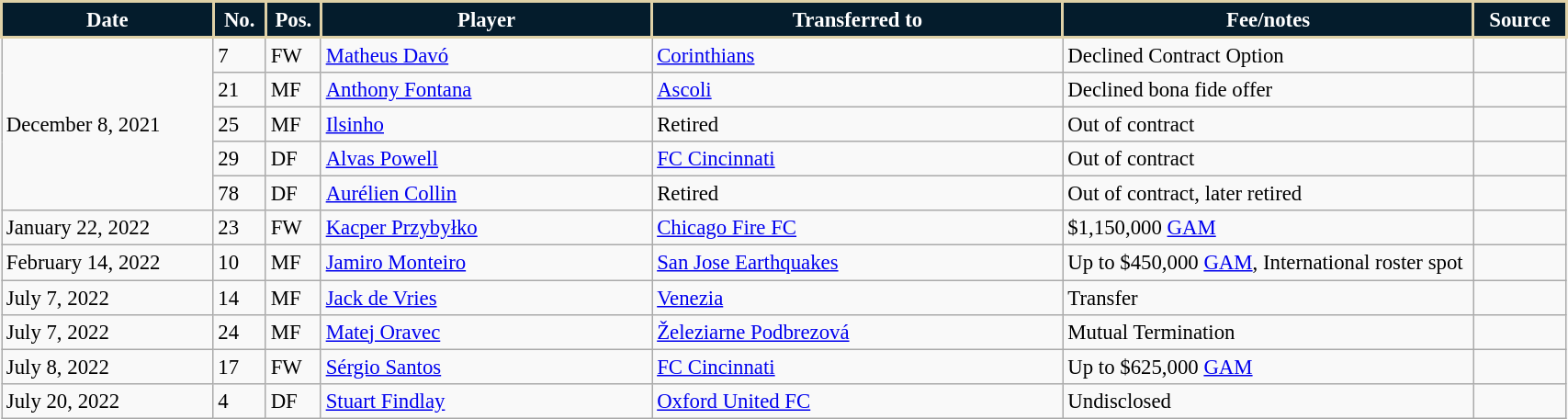<table class="wikitable sortable" style="width:90%; text-align:center; font-size:95%; text-align:left;">
<tr>
<th style="background:#041C2C; color:#FFFFFF; border:2px solid #DFD1A7; width:125px;">Date</th>
<th style="background:#041C2C; color:#FFFFFF; border:2px solid #DFD1A7; width:25px;">No.</th>
<th style="background:#041C2C; color:#FFFFFF; border:2px solid #DFD1A7; width:25px;">Pos.</th>
<th style="background:#041C2C; color:#FFFFFF; border:2px solid #DFD1A7; width:200px;">Player</th>
<th style="background:#041C2C; color:#FFFFFF; border:2px solid #DFD1A7; width:250px;">Transferred to</th>
<th style="background:#041C2C; color:#FFFFFF; border:2px solid #DFD1A7; width:250px;">Fee/notes</th>
<th style="background:#041C2C; color:#FFFFFF; border:2px solid #DFD1A7; width:50px;">Source</th>
</tr>
<tr>
<td rowspan="5">December 8, 2021</td>
<td>7</td>
<td>FW</td>
<td> <a href='#'>Matheus Davó</a></td>
<td> <a href='#'>Corinthians</a></td>
<td>Declined Contract Option</td>
<td></td>
</tr>
<tr>
<td>21</td>
<td>MF</td>
<td> <a href='#'>Anthony Fontana</a></td>
<td> <a href='#'>Ascoli</a></td>
<td>Declined bona fide offer</td>
<td></td>
</tr>
<tr>
<td>25</td>
<td>MF</td>
<td> <a href='#'>Ilsinho</a></td>
<td>Retired</td>
<td>Out of contract</td>
<td></td>
</tr>
<tr>
<td>29</td>
<td>DF</td>
<td> <a href='#'>Alvas Powell</a></td>
<td> <a href='#'>FC Cincinnati</a></td>
<td>Out of contract</td>
<td></td>
</tr>
<tr>
<td>78</td>
<td>DF</td>
<td> <a href='#'>Aurélien Collin</a></td>
<td>Retired</td>
<td>Out of contract, later retired</td>
<td></td>
</tr>
<tr>
<td>January 22, 2022</td>
<td>23</td>
<td>FW</td>
<td> <a href='#'>Kacper Przybyłko</a></td>
<td> <a href='#'>Chicago Fire FC</a></td>
<td>$1,150,000 <a href='#'>GAM</a></td>
<td></td>
</tr>
<tr>
<td>February 14, 2022</td>
<td>10</td>
<td>MF</td>
<td> <a href='#'>Jamiro Monteiro</a></td>
<td> <a href='#'>San Jose Earthquakes</a></td>
<td>Up to $450,000 <a href='#'>GAM</a>, International roster spot</td>
<td></td>
</tr>
<tr>
<td>July 7, 2022</td>
<td>14</td>
<td>MF</td>
<td> <a href='#'>Jack de Vries</a></td>
<td> <a href='#'>Venezia</a></td>
<td>Transfer</td>
<td></td>
</tr>
<tr>
<td>July 7, 2022</td>
<td>24</td>
<td>MF</td>
<td> <a href='#'>Matej Oravec</a></td>
<td> <a href='#'>Železiarne Podbrezová</a></td>
<td>Mutual Termination</td>
<td></td>
</tr>
<tr>
<td>July 8, 2022</td>
<td>17</td>
<td>FW</td>
<td> <a href='#'>Sérgio Santos</a></td>
<td> <a href='#'>FC Cincinnati</a></td>
<td>Up to $625,000 <a href='#'>GAM</a></td>
<td></td>
</tr>
<tr>
<td>July 20, 2022</td>
<td>4</td>
<td>DF</td>
<td> <a href='#'>Stuart Findlay</a></td>
<td> <a href='#'>Oxford United FC</a></td>
<td>Undisclosed</td>
<td></td>
</tr>
</table>
